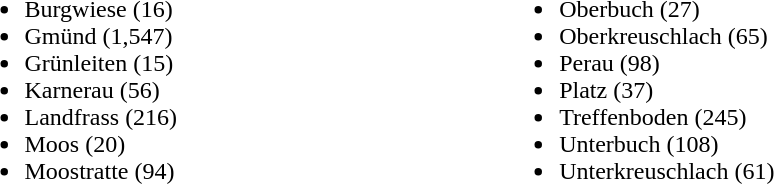<table width="60%">
<tr>
<td width="10%" valign="top"><br><ul><li>Burgwiese (16)</li><li>Gmünd (1,547)</li><li>Grünleiten (15)</li><li>Karnerau (56)</li><li>Landfrass (216)</li><li>Moos (20)</li><li>Moostratte (94)</li></ul></td>
<td width="10%" valign="top"><br><ul><li>Oberbuch (27)</li><li>Oberkreuschlach (65)</li><li>Perau (98)</li><li>Platz (37)</li><li>Treffenboden (245)</li><li>Unterbuch (108)</li><li>Unterkreuschlach (61)</li></ul></td>
</tr>
</table>
